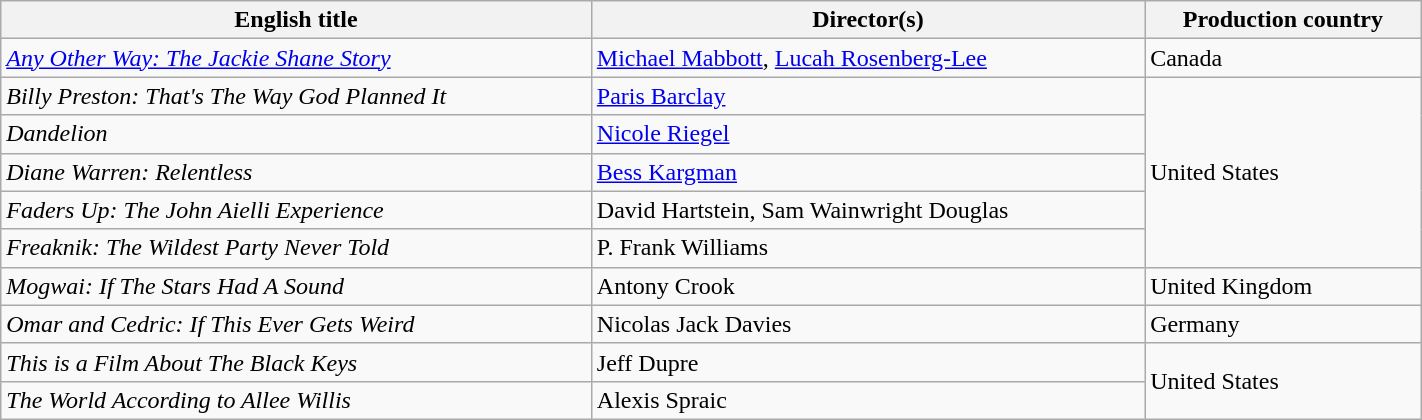<table class="wikitable plainrowheaders" style="width:75%; margin-bottom:4px">
<tr>
<th scope="col">English title</th>
<th scope="col">Director(s)</th>
<th scope="col">Production country</th>
</tr>
<tr>
<td scope="row"><em><a href='#'>Any Other Way: The Jackie Shane Story</a></em></td>
<td><a href='#'>Michael Mabbott</a>, <a href='#'>Lucah Rosenberg-Lee</a></td>
<td>Canada</td>
</tr>
<tr>
<td scope="row"><em>Billy Preston: That's The Way God Planned It</em></td>
<td><a href='#'>Paris Barclay</a></td>
<td rowspan="5">United States</td>
</tr>
<tr>
<td scope="row"><em>Dandelion</em></td>
<td><a href='#'>Nicole Riegel</a></td>
</tr>
<tr>
<td scope="row"><em>Diane Warren: Relentless</em></td>
<td><a href='#'>Bess Kargman</a></td>
</tr>
<tr>
<td scope="row"><em>Faders Up: The John Aielli Experience</em></td>
<td>David Hartstein, Sam Wainwright Douglas</td>
</tr>
<tr>
<td scope="row"><em>Freaknik: The Wildest Party Never Told</em></td>
<td>P. Frank Williams</td>
</tr>
<tr>
<td scope="row"><em>Mogwai: If The Stars Had A Sound</em></td>
<td>Antony Crook</td>
<td>United Kingdom</td>
</tr>
<tr>
<td scope="row"><em>Omar and Cedric: If This Ever Gets Weird</em></td>
<td>Nicolas Jack Davies</td>
<td>Germany</td>
</tr>
<tr>
<td scope="row"><em>This is a Film About The Black Keys</em></td>
<td>Jeff Dupre</td>
<td rowspan="2">United States</td>
</tr>
<tr>
<td scope="row"><em>The World According to Allee Willis</em></td>
<td>Alexis Spraic</td>
</tr>
</table>
